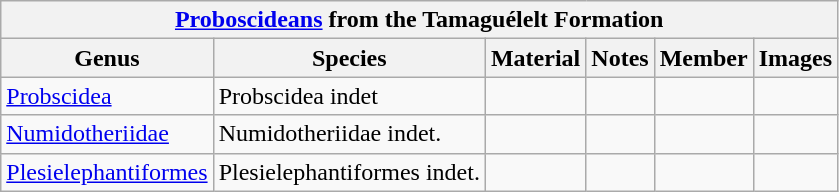<table class="wikitable">
<tr>
<th colspan="6"><strong><a href='#'>Proboscideans</a> from the Tamaguélelt Formation</strong></th>
</tr>
<tr>
<th>Genus</th>
<th>Species</th>
<th>Material</th>
<th>Notes</th>
<th>Member</th>
<th>Images</th>
</tr>
<tr>
<td><a href='#'>Probscidea</a></td>
<td>Probscidea indet</td>
<td></td>
<td></td>
<td></td>
<td></td>
</tr>
<tr>
<td><a href='#'>Numidotheriidae</a></td>
<td>Numidotheriidae indet. </td>
<td></td>
<td></td>
<td></td>
<td></td>
</tr>
<tr>
<td><a href='#'>Plesielephantiformes</a></td>
<td>Plesielephantiformes indet. </td>
<td></td>
<td></td>
<td></td>
<td></td>
</tr>
</table>
